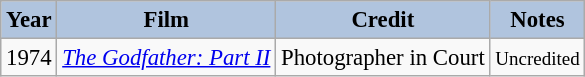<table class="wikitable" style="font-size:95%;">
<tr>
<th style="background:#B0C4DE;">Year</th>
<th style="background:#B0C4DE;">Film</th>
<th style="background:#B0C4DE;">Credit</th>
<th style="background:#B0C4DE;">Notes</th>
</tr>
<tr>
<td>1974</td>
<td><em><a href='#'>The Godfather: Part II</a></em></td>
<td>Photographer in Court</td>
<td><small>Uncredited</small></td>
</tr>
</table>
